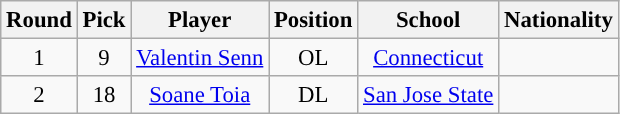<table class="wikitable" style="font-size: 95%;">
<tr>
<th scope="col">Round</th>
<th scope="col">Pick</th>
<th scope="col">Player</th>
<th scope="col">Position</th>
<th scope="col">School</th>
<th scope="col">Nationality</th>
</tr>
<tr align="center">
<td align=center>1</td>
<td>9</td>
<td><a href='#'>Valentin Senn</a></td>
<td>OL</td>
<td><a href='#'>Connecticut</a></td>
<td></td>
</tr>
<tr align="center">
<td align=center>2</td>
<td>18</td>
<td><a href='#'>Soane Toia</a></td>
<td>DL</td>
<td><a href='#'>San Jose State</a></td>
<td></td>
</tr>
</table>
